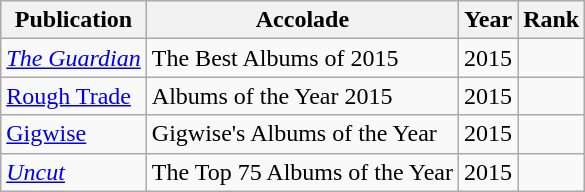<table class="sortable wikitable">
<tr>
<th>Publication</th>
<th>Accolade</th>
<th>Year</th>
<th>Rank</th>
</tr>
<tr>
<td><em><a href='#'>The Guardian</a></em></td>
<td>The Best Albums of 2015</td>
<td>2015</td>
<td></td>
</tr>
<tr>
<td><a href='#'>Rough Trade</a></td>
<td>Albums of the Year 2015</td>
<td>2015</td>
<td></td>
</tr>
<tr>
<td><a href='#'>Gigwise</a></td>
<td>Gigwise's Albums of the Year</td>
<td>2015</td>
<td></td>
</tr>
<tr>
<td><em><a href='#'>Uncut</a></em></td>
<td>The Top 75 Albums of the Year</td>
<td>2015</td>
<td></td>
</tr>
</table>
